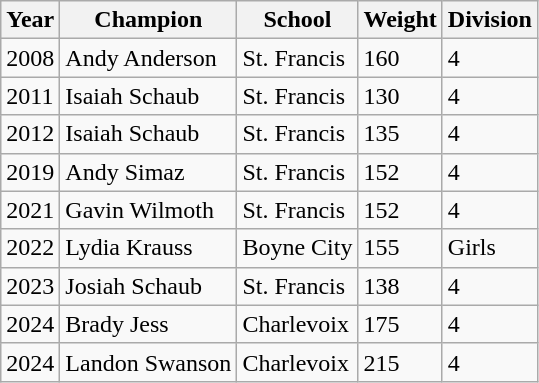<table class="wikitable collapsible sortable">
<tr>
<th>Year</th>
<th>Champion</th>
<th>School</th>
<th>Weight</th>
<th>Division</th>
</tr>
<tr>
<td>2008</td>
<td>Andy Anderson</td>
<td>St. Francis</td>
<td>160</td>
<td>4</td>
</tr>
<tr>
<td>2011</td>
<td>Isaiah Schaub</td>
<td>St. Francis</td>
<td>130</td>
<td>4</td>
</tr>
<tr>
<td>2012</td>
<td>Isaiah Schaub</td>
<td>St. Francis</td>
<td>135</td>
<td>4</td>
</tr>
<tr>
<td>2019</td>
<td>Andy Simaz</td>
<td>St. Francis</td>
<td>152</td>
<td>4</td>
</tr>
<tr>
<td>2021</td>
<td>Gavin Wilmoth</td>
<td>St. Francis</td>
<td>152</td>
<td>4</td>
</tr>
<tr>
<td>2022</td>
<td>Lydia Krauss</td>
<td>Boyne City</td>
<td>155</td>
<td>Girls</td>
</tr>
<tr>
<td>2023</td>
<td>Josiah Schaub</td>
<td>St. Francis</td>
<td>138</td>
<td>4</td>
</tr>
<tr>
<td>2024</td>
<td>Brady Jess</td>
<td>Charlevoix</td>
<td>175</td>
<td>4</td>
</tr>
<tr>
<td>2024</td>
<td>Landon Swanson</td>
<td>Charlevoix</td>
<td>215</td>
<td>4</td>
</tr>
</table>
